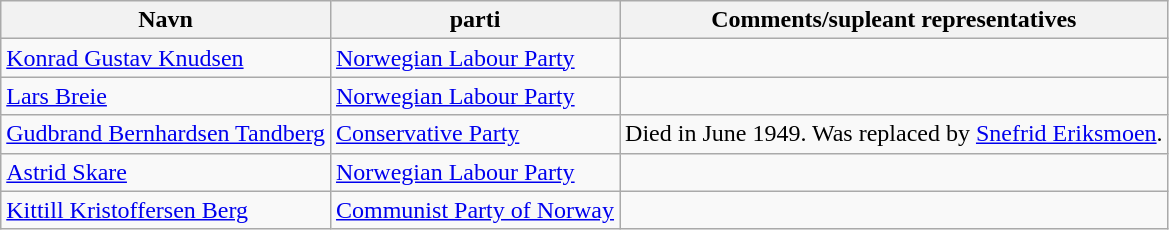<table class="wikitable">
<tr>
<th>Navn</th>
<th>parti</th>
<th>Comments/supleant representatives</th>
</tr>
<tr>
<td><a href='#'>Konrad Gustav Knudsen</a></td>
<td><a href='#'>Norwegian Labour Party</a></td>
<td></td>
</tr>
<tr>
<td><a href='#'>Lars Breie</a></td>
<td><a href='#'>Norwegian Labour Party</a></td>
<td></td>
</tr>
<tr>
<td><a href='#'>Gudbrand Bernhardsen Tandberg</a></td>
<td><a href='#'>Conservative Party</a></td>
<td>Died in June 1949. Was replaced by <a href='#'>Snefrid Eriksmoen</a>.</td>
</tr>
<tr>
<td><a href='#'>Astrid Skare</a></td>
<td><a href='#'>Norwegian Labour Party</a></td>
<td></td>
</tr>
<tr>
<td><a href='#'>Kittill Kristoffersen Berg</a></td>
<td><a href='#'>Communist Party of Norway</a></td>
<td></td>
</tr>
</table>
